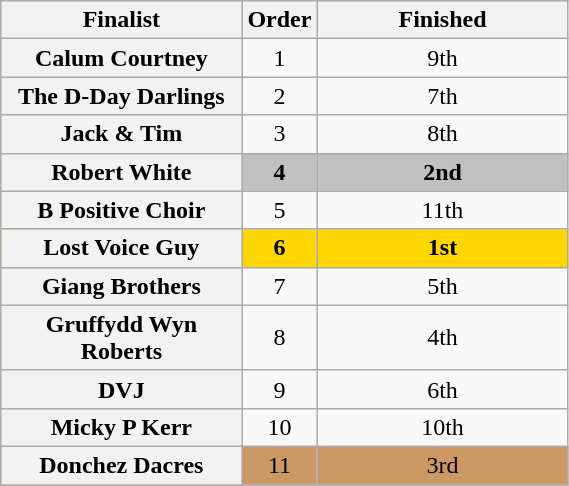<table class="wikitable sortable plainrowheaders" style="text-align:center; width:30%;">
<tr>
<th " class="unsortable style="width:15em;">Finalist</th>
<th data-sort-type="number" style="width:1em;">Order</th>
<th data-sort-type="number" style="width:10em;">Finished </th>
</tr>
<tr>
<th scope="row">Calum Courtney</th>
<td>1</td>
<td>9th</td>
</tr>
<tr>
<th scope="row">The D-Day Darlings</th>
<td>2</td>
<td>7th</td>
</tr>
<tr>
<th scope="row">Jack & Tim</th>
<td>3</td>
<td>8th</td>
</tr>
<tr style="background:silver;">
<th scope="row"><strong>Robert White</strong></th>
<td><strong>4</strong></td>
<td><strong>2nd</strong></td>
</tr>
<tr>
<th scope="row">B Positive Choir</th>
<td>5</td>
<td>11th</td>
</tr>
<tr style="background:gold;">
<th scope="row"><strong>Lost Voice Guy</strong></th>
<td><strong>6</strong></td>
<td><strong>1st</strong></td>
</tr>
<tr>
<th scope="row">Giang Brothers</th>
<td>7</td>
<td>5th</td>
</tr>
<tr>
<th scope="row">Gruffydd Wyn Roberts</th>
<td>8</td>
<td>4th</td>
</tr>
<tr>
<th scope="row">DVJ</th>
<td>9</td>
<td>6th</td>
</tr>
<tr>
<th scope="row">Micky P Kerr</th>
<td>10</td>
<td>10th</td>
</tr>
<tr style="background:#c96;">
<th scope="row"><strong>Donchez Dacres</strong></th>
<td>11</td>
<td>3rd</td>
</tr>
</table>
